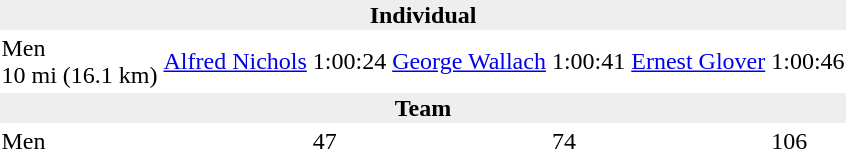<table>
<tr>
<td colspan=7 bgcolor=#eeeeee style=text-align:center;><strong>Individual</strong></td>
</tr>
<tr>
<td>Men<br>10 mi (16.1 km)</td>
<td><a href='#'>Alfred Nichols</a><br></td>
<td>1:00:24</td>
<td><a href='#'>George Wallach</a><br></td>
<td>1:00:41</td>
<td><a href='#'>Ernest Glover</a><br></td>
<td>1:00:46</td>
</tr>
<tr>
<td colspan=7 bgcolor=#eeeeee style=text-align:center;><strong>Team</strong></td>
</tr>
<tr>
<td>Men</td>
<td></td>
<td>47</td>
<td></td>
<td>74</td>
<td></td>
<td>106</td>
</tr>
</table>
